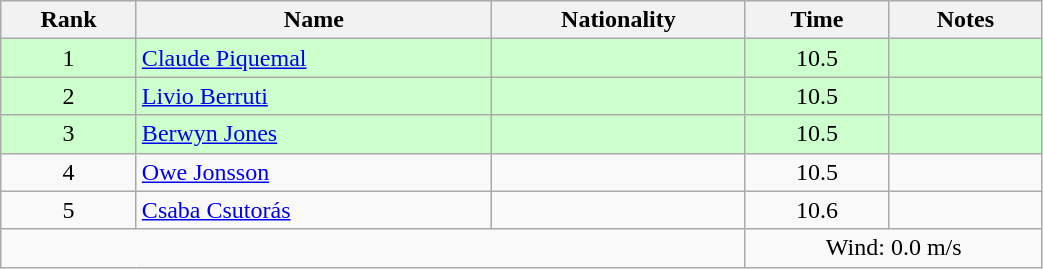<table class="wikitable sortable" style="text-align:center;width: 55%">
<tr>
<th>Rank</th>
<th>Name</th>
<th>Nationality</th>
<th>Time</th>
<th>Notes</th>
</tr>
<tr bgcolor=ccffcc>
<td>1</td>
<td align=left><a href='#'>Claude Piquemal</a></td>
<td align=left></td>
<td>10.5</td>
<td></td>
</tr>
<tr bgcolor=ccffcc>
<td>2</td>
<td align=left><a href='#'>Livio Berruti</a></td>
<td align=left></td>
<td>10.5</td>
<td></td>
</tr>
<tr bgcolor=ccffcc>
<td>3</td>
<td align=left><a href='#'>Berwyn Jones</a></td>
<td align=left></td>
<td>10.5</td>
<td></td>
</tr>
<tr>
<td>4</td>
<td align=left><a href='#'>Owe Jonsson</a></td>
<td align=left></td>
<td>10.5</td>
<td></td>
</tr>
<tr>
<td>5</td>
<td align=left><a href='#'>Csaba Csutorás</a></td>
<td align=left></td>
<td>10.6</td>
<td></td>
</tr>
<tr>
<td colspan="3"></td>
<td colspan="2">Wind: 0.0 m/s</td>
</tr>
</table>
